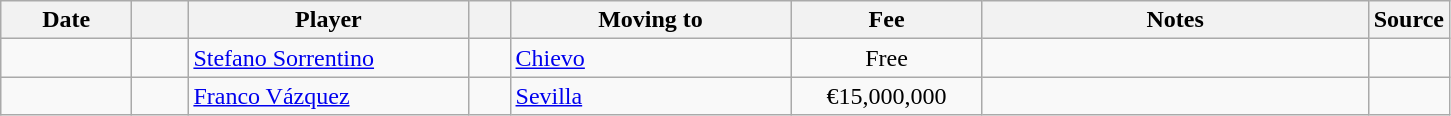<table class="wikitable sortable">
<tr>
<th style="width:80px;">Date</th>
<th style="width:30px;"></th>
<th style="width:180px;">Player</th>
<th style="width:20px;"></th>
<th style="width:180px;">Moving to</th>
<th style="width:120px;" class="unsortable">Fee</th>
<th style="width:250px;" class="unsortable">Notes</th>
<th style="width:20px;">Source</th>
</tr>
<tr>
<td></td>
<td align=center></td>
<td> <a href='#'>Stefano Sorrentino</a></td>
<td align=center></td>
<td> <a href='#'>Chievo</a></td>
<td align=center>Free</td>
<td align=center></td>
<td></td>
</tr>
<tr>
<td></td>
<td align=center></td>
<td> <a href='#'>Franco Vázquez</a></td>
<td align=center></td>
<td> <a href='#'>Sevilla</a></td>
<td align=center>€15,000,000</td>
<td align=center></td>
<td></td>
</tr>
</table>
